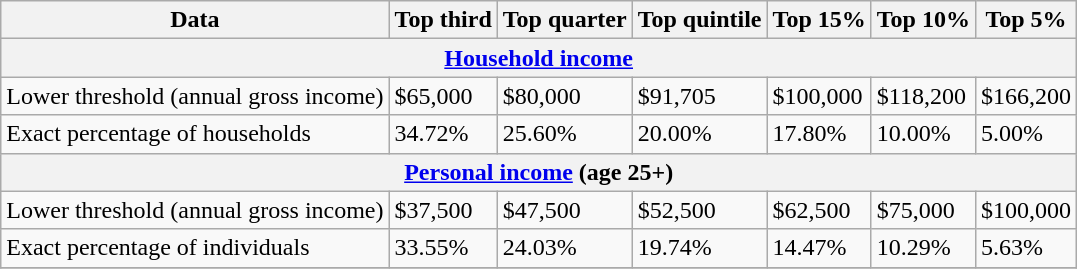<table class=wikitable>
<tr>
<th>Data</th>
<th>Top third</th>
<th>Top quarter</th>
<th>Top quintile</th>
<th>Top 15%</th>
<th>Top 10%</th>
<th>Top 5%</th>
</tr>
<tr>
<th colspan=10><a href='#'>Household income</a></th>
</tr>
<tr>
<td>Lower threshold (annual gross income)</td>
<td>$65,000</td>
<td>$80,000</td>
<td>$91,705</td>
<td>$100,000</td>
<td>$118,200</td>
<td>$166,200</td>
</tr>
<tr>
<td>Exact percentage of households</td>
<td>34.72%</td>
<td>25.60%</td>
<td>20.00%</td>
<td>17.80%</td>
<td>10.00%</td>
<td>5.00%</td>
</tr>
<tr>
<th colspan=10><a href='#'>Personal income</a> (age 25+)</th>
</tr>
<tr>
<td>Lower threshold (annual gross income)</td>
<td>$37,500</td>
<td>$47,500</td>
<td>$52,500</td>
<td>$62,500</td>
<td>$75,000</td>
<td>$100,000</td>
</tr>
<tr>
<td>Exact percentage of individuals</td>
<td>33.55%</td>
<td>24.03%</td>
<td>19.74%</td>
<td>14.47%</td>
<td>10.29%</td>
<td>5.63%</td>
</tr>
<tr>
</tr>
</table>
